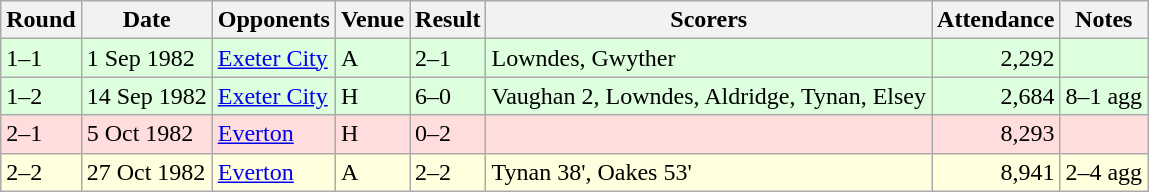<table class="wikitable">
<tr>
<th>Round</th>
<th>Date</th>
<th>Opponents</th>
<th>Venue</th>
<th>Result</th>
<th>Scorers</th>
<th>Attendance</th>
<th>Notes</th>
</tr>
<tr bgcolor="#ddffdd">
<td>1–1</td>
<td>1 Sep 1982</td>
<td><a href='#'>Exeter City</a></td>
<td>A</td>
<td>2–1</td>
<td>Lowndes, Gwyther</td>
<td align="right">2,292</td>
<td></td>
</tr>
<tr bgcolor="#ddffdd">
<td>1–2</td>
<td>14 Sep 1982</td>
<td><a href='#'>Exeter City</a></td>
<td>H</td>
<td>6–0</td>
<td>Vaughan 2, Lowndes, Aldridge, Tynan, Elsey</td>
<td align="right">2,684</td>
<td>8–1 agg</td>
</tr>
<tr bgcolor="#ffdddd">
<td>2–1</td>
<td>5 Oct 1982</td>
<td><a href='#'>Everton</a></td>
<td>H</td>
<td>0–2</td>
<td></td>
<td align="right">8,293</td>
<td></td>
</tr>
<tr bgcolor="#ffffdd">
<td>2–2</td>
<td>27 Oct 1982</td>
<td><a href='#'>Everton</a></td>
<td>A</td>
<td>2–2</td>
<td>Tynan 38', Oakes 53'</td>
<td align="right">8,941</td>
<td>2–4 agg</td>
</tr>
</table>
